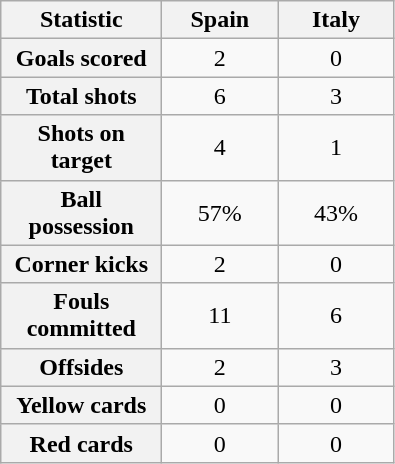<table class="wikitable plainrowheaders" style="text-align:center">
<tr>
<th scope=col width=100>Statistic</th>
<th scope=col width=70>Spain</th>
<th scope=col width=70>Italy</th>
</tr>
<tr>
<th scope=row>Goals scored</th>
<td>2</td>
<td>0</td>
</tr>
<tr>
<th scope=row>Total shots</th>
<td>6</td>
<td>3</td>
</tr>
<tr>
<th scope=row>Shots on target</th>
<td>4</td>
<td>1</td>
</tr>
<tr>
<th scope=row>Ball possession</th>
<td>57%</td>
<td>43%</td>
</tr>
<tr>
<th scope=row>Corner kicks</th>
<td>2</td>
<td>0</td>
</tr>
<tr>
<th scope=row>Fouls committed</th>
<td>11</td>
<td>6</td>
</tr>
<tr>
<th scope=row>Offsides</th>
<td>2</td>
<td>3</td>
</tr>
<tr>
<th scope=row>Yellow cards</th>
<td>0</td>
<td>0</td>
</tr>
<tr>
<th scope=row>Red cards</th>
<td>0</td>
<td>0</td>
</tr>
</table>
